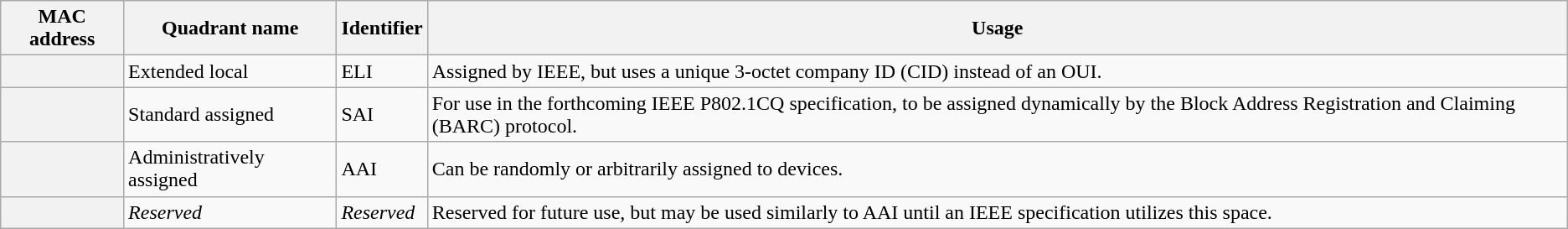<table class="wikitable">
<tr>
<th>MAC address</th>
<th>Quadrant name</th>
<th>Identifier</th>
<th>Usage</th>
</tr>
<tr>
<th></th>
<td>Extended local</td>
<td>ELI</td>
<td>Assigned by IEEE, but uses a unique 3-octet company ID (CID) instead of an OUI.</td>
</tr>
<tr>
<th></th>
<td>Standard assigned</td>
<td>SAI</td>
<td>For use in the forthcoming IEEE P802.1CQ specification, to be assigned dynamically by the Block Address Registration and Claiming (BARC) protocol.</td>
</tr>
<tr>
<th></th>
<td>Administratively assigned</td>
<td>AAI</td>
<td>Can be randomly or arbitrarily assigned to devices.</td>
</tr>
<tr>
<th></th>
<td><em>Reserved</em></td>
<td><em>Reserved</em></td>
<td>Reserved for future use, but may be used similarly to AAI until an IEEE specification utilizes this space.</td>
</tr>
</table>
